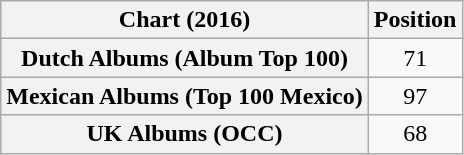<table class="wikitable plainrowheaders sortable" style="text-align:center">
<tr>
<th scope="col">Chart (2016)</th>
<th scope="col">Position</th>
</tr>
<tr>
<th scope="row">Dutch Albums (Album Top 100)</th>
<td>71</td>
</tr>
<tr>
<th scope="row">Mexican Albums (Top 100 Mexico)</th>
<td>97</td>
</tr>
<tr>
<th scope="row">UK Albums (OCC)</th>
<td>68</td>
</tr>
</table>
